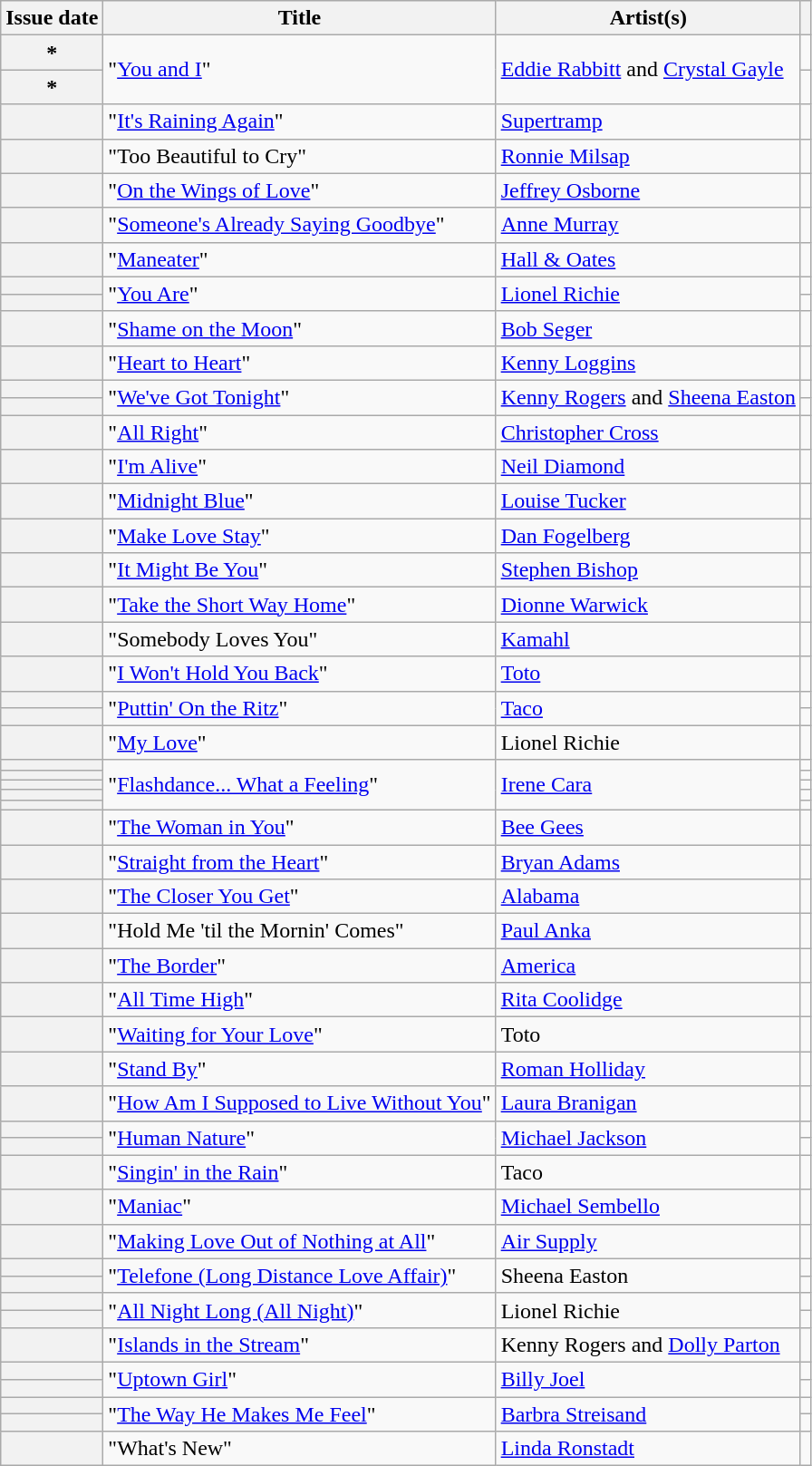<table class="wikitable sortable plainrowheaders">
<tr>
<th scope=col>Issue date</th>
<th scope=col>Title</th>
<th scope=col>Artist(s)</th>
<th scope=col class=unsortable></th>
</tr>
<tr>
<th scope=row>*</th>
<td rowspan="2">"<a href='#'>You and I</a>"</td>
<td rowspan="2"><a href='#'>Eddie Rabbitt</a> and <a href='#'>Crystal Gayle</a></td>
<td></td>
</tr>
<tr>
<th scope=row>*</th>
<td></td>
</tr>
<tr>
<th scope=row></th>
<td>"<a href='#'>It's Raining Again</a>"</td>
<td><a href='#'>Supertramp</a></td>
<td style="text-align:center"></td>
</tr>
<tr>
<th scope=row></th>
<td>"Too Beautiful to Cry"</td>
<td><a href='#'>Ronnie Milsap</a></td>
<td style="text-align:center"></td>
</tr>
<tr>
<th scope=row></th>
<td>"<a href='#'>On the Wings of Love</a>"</td>
<td><a href='#'>Jeffrey Osborne</a></td>
<td style="text-align:center"></td>
</tr>
<tr>
<th scope=row></th>
<td>"<a href='#'>Someone's Already Saying Goodbye</a>"</td>
<td><a href='#'>Anne Murray</a></td>
<td style="text-align:center"></td>
</tr>
<tr>
<th scope=row></th>
<td>"<a href='#'>Maneater</a>"</td>
<td><a href='#'>Hall & Oates</a></td>
<td style="text-align:center"></td>
</tr>
<tr>
<th scope=row></th>
<td rowspan="2">"<a href='#'>You Are</a>"</td>
<td rowspan="2"><a href='#'>Lionel Richie</a></td>
<td style="text-align:center"></td>
</tr>
<tr>
<th scope=row></th>
<td style="text-align:center"></td>
</tr>
<tr>
<th scope=row></th>
<td>"<a href='#'>Shame on the Moon</a>"</td>
<td><a href='#'>Bob Seger</a></td>
<td style="text-align:center"></td>
</tr>
<tr>
<th scope=row></th>
<td>"<a href='#'>Heart to Heart</a>"</td>
<td><a href='#'>Kenny Loggins</a></td>
<td style="text-align:center"></td>
</tr>
<tr>
<th scope=row></th>
<td rowspan="2">"<a href='#'>We've Got Tonight</a>"</td>
<td rowspan="2"><a href='#'>Kenny Rogers</a> and <a href='#'>Sheena Easton</a></td>
<td style="text-align:center"></td>
</tr>
<tr>
<th scope=row></th>
<td style="text-align:center"></td>
</tr>
<tr>
<th scope=row></th>
<td>"<a href='#'>All Right</a>"</td>
<td><a href='#'>Christopher Cross</a></td>
<td style="text-align:center"></td>
</tr>
<tr>
<th scope=row></th>
<td>"<a href='#'>I'm Alive</a>"</td>
<td><a href='#'>Neil Diamond</a></td>
<td style="text-align:center"></td>
</tr>
<tr>
<th scope=row></th>
<td>"<a href='#'>Midnight Blue</a>"</td>
<td><a href='#'>Louise Tucker</a></td>
<td style="text-align:center"></td>
</tr>
<tr>
<th scope=row></th>
<td>"<a href='#'>Make Love Stay</a>"</td>
<td><a href='#'>Dan Fogelberg</a></td>
<td style="text-align:center"></td>
</tr>
<tr>
<th scope=row></th>
<td>"<a href='#'>It Might Be You</a>"</td>
<td><a href='#'>Stephen Bishop</a></td>
<td style="text-align:center"></td>
</tr>
<tr>
<th scope=row></th>
<td>"<a href='#'>Take the Short Way Home</a>"</td>
<td><a href='#'>Dionne Warwick</a></td>
<td style="text-align:center"></td>
</tr>
<tr>
<th scope=row></th>
<td>"Somebody Loves You"</td>
<td><a href='#'>Kamahl</a></td>
<td style="text-align:center"></td>
</tr>
<tr>
<th scope=row></th>
<td>"<a href='#'>I Won't Hold You Back</a>"</td>
<td><a href='#'>Toto</a></td>
<td style="text-align:center"></td>
</tr>
<tr>
<th scope=row></th>
<td rowspan="2">"<a href='#'>Puttin' On the Ritz</a>"</td>
<td rowspan="2"><a href='#'>Taco</a></td>
<td style="text-align:center"></td>
</tr>
<tr>
<th scope=row></th>
<td style="text-align:center"></td>
</tr>
<tr>
<th scope=row></th>
<td>"<a href='#'>My Love</a>"</td>
<td>Lionel Richie</td>
<td style="text-align:center"></td>
</tr>
<tr>
<th scope=row></th>
<td rowspan="5">"<a href='#'>Flashdance... What a Feeling</a>"</td>
<td rowspan="5"><a href='#'>Irene Cara</a></td>
<td style="text-align:center"></td>
</tr>
<tr>
<th scope=row></th>
<td style="text-align:center"></td>
</tr>
<tr>
<th scope=row></th>
<td style="text-align:center"></td>
</tr>
<tr>
<th scope=row></th>
<td style="text-align:center"></td>
</tr>
<tr>
<th scope=row></th>
<td style="text-align:center"></td>
</tr>
<tr>
<th scope=row></th>
<td>"<a href='#'>The Woman in You</a>"</td>
<td><a href='#'>Bee Gees</a></td>
<td style="text-align:center"> </td>
</tr>
<tr>
<th scope=row></th>
<td>"<a href='#'>Straight from the Heart</a>"</td>
<td><a href='#'>Bryan Adams</a></td>
<td style="text-align:center"></td>
</tr>
<tr>
<th scope=row></th>
<td>"<a href='#'>The Closer You Get</a>"</td>
<td><a href='#'>Alabama</a></td>
<td style="text-align:center"></td>
</tr>
<tr>
<th scope=row></th>
<td>"Hold Me 'til the Mornin' Comes"</td>
<td><a href='#'>Paul Anka</a></td>
<td style="text-align:center"></td>
</tr>
<tr>
<th scope=row></th>
<td>"<a href='#'>The Border</a>"</td>
<td><a href='#'>America</a></td>
<td style="text-align:center"></td>
</tr>
<tr>
<th scope=row></th>
<td>"<a href='#'>All Time High</a>"</td>
<td><a href='#'>Rita Coolidge</a></td>
<td style="text-align:center"></td>
</tr>
<tr>
<th scope=row></th>
<td>"<a href='#'>Waiting for Your Love</a>"</td>
<td>Toto</td>
<td style="text-align:center"></td>
</tr>
<tr>
<th scope=row></th>
<td>"<a href='#'>Stand By</a>"</td>
<td><a href='#'>Roman Holliday</a></td>
<td style="text-align:center"></td>
</tr>
<tr>
<th scope=row></th>
<td>"<a href='#'>How Am I Supposed to Live Without You</a>"</td>
<td><a href='#'>Laura Branigan</a></td>
<td style="text-align:center"></td>
</tr>
<tr>
<th scope=row></th>
<td rowspan="2">"<a href='#'>Human Nature</a>"</td>
<td rowspan="2"><a href='#'>Michael Jackson</a></td>
<td style="text-align:center"></td>
</tr>
<tr>
<th scope=row></th>
<td style="text-align:center"></td>
</tr>
<tr>
<th scope=row></th>
<td>"<a href='#'>Singin' in the Rain</a>"</td>
<td>Taco</td>
<td style="text-align:center"></td>
</tr>
<tr>
<th scope=row></th>
<td>"<a href='#'>Maniac</a>"</td>
<td><a href='#'>Michael Sembello</a></td>
<td style="text-align:center"></td>
</tr>
<tr>
<th scope=row></th>
<td>"<a href='#'>Making Love Out of Nothing at All</a>"</td>
<td><a href='#'>Air Supply</a></td>
<td style="text-align:center"></td>
</tr>
<tr>
<th scope=row></th>
<td rowspan="2">"<a href='#'>Telefone (Long Distance Love Affair)</a>"</td>
<td rowspan="2">Sheena Easton</td>
<td style="text-align:center"></td>
</tr>
<tr>
<th scope=row></th>
<td style="text-align:center"></td>
</tr>
<tr>
<th scope=row></th>
<td rowspan="2">"<a href='#'>All Night Long (All Night)</a>"</td>
<td rowspan="2">Lionel Richie</td>
<td style="text-align:center"></td>
</tr>
<tr>
<th scope=row></th>
<td style="text-align:center"></td>
</tr>
<tr>
<th scope=row></th>
<td>"<a href='#'>Islands in the Stream</a>"</td>
<td>Kenny Rogers and <a href='#'>Dolly Parton</a></td>
<td style="text-align:center"></td>
</tr>
<tr>
<th scope=row></th>
<td rowspan="2">"<a href='#'>Uptown Girl</a>"</td>
<td rowspan="2"><a href='#'>Billy Joel</a></td>
<td style="text-align:center"></td>
</tr>
<tr>
<th scope=row></th>
<td style="text-align:center"></td>
</tr>
<tr>
<th scope=row></th>
<td rowspan="2">"<a href='#'>The Way He Makes Me Feel</a>"</td>
<td rowspan="2"><a href='#'>Barbra Streisand</a></td>
<td style="text-align:center"></td>
</tr>
<tr>
<th scope=row></th>
<td style="text-align:center"></td>
</tr>
<tr>
<th scope=row></th>
<td>"What's New"</td>
<td><a href='#'>Linda Ronstadt</a></td>
<td style="text-align:center"></td>
</tr>
</table>
